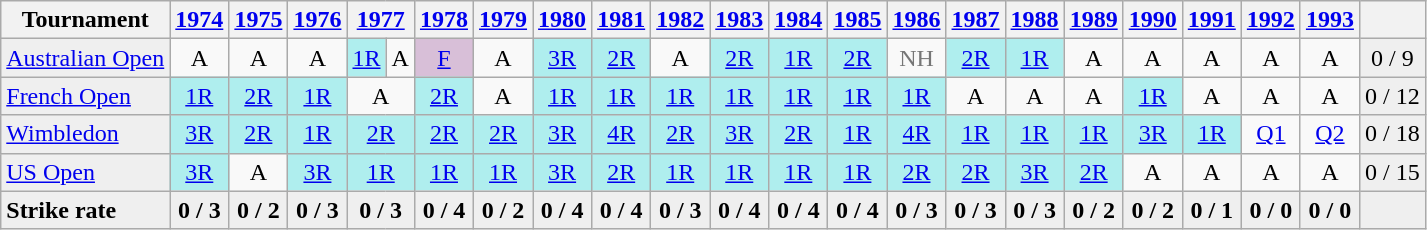<table class=wikitable style=text-align:center>
<tr>
<th>Tournament</th>
<th><a href='#'>1974</a></th>
<th><a href='#'>1975</a></th>
<th><a href='#'>1976</a></th>
<th colspan=2><a href='#'>1977</a></th>
<th><a href='#'>1978</a></th>
<th><a href='#'>1979</a></th>
<th><a href='#'>1980</a></th>
<th><a href='#'>1981</a></th>
<th><a href='#'>1982</a></th>
<th><a href='#'>1983</a></th>
<th><a href='#'>1984</a></th>
<th><a href='#'>1985</a></th>
<th><a href='#'>1986</a></th>
<th><a href='#'>1987</a></th>
<th><a href='#'>1988</a></th>
<th><a href='#'>1989</a></th>
<th><a href='#'>1990</a></th>
<th><a href='#'>1991</a></th>
<th><a href='#'>1992</a></th>
<th><a href='#'>1993</a></th>
<th></th>
</tr>
<tr>
<td align=left bgcolor=#efefef><a href='#'>Australian Open</a></td>
<td>A</td>
<td>A</td>
<td>A</td>
<td bgcolor=afeeee><a href='#'>1R</a></td>
<td>A</td>
<td bgcolor=thistle><a href='#'>F</a></td>
<td>A</td>
<td bgcolor=afeeee><a href='#'>3R</a></td>
<td bgcolor=afeeee><a href='#'>2R</a></td>
<td>A</td>
<td bgcolor=afeeee><a href='#'>2R</a></td>
<td bgcolor=afeeee><a href='#'>1R</a></td>
<td bgcolor=afeeee><a href='#'>2R</a></td>
<td style=color:#767676>NH</td>
<td bgcolor=afeeee><a href='#'>2R</a></td>
<td bgcolor=afeeee><a href='#'>1R</a></td>
<td>A</td>
<td>A</td>
<td>A</td>
<td>A</td>
<td>A</td>
<td bgcolor=#efefef>0 / 9</td>
</tr>
<tr>
<td align=left bgcolor=#efefef><a href='#'>French Open</a></td>
<td bgcolor=afeeee><a href='#'>1R</a></td>
<td bgcolor=afeeee><a href='#'>2R</a></td>
<td bgcolor=afeeee><a href='#'>1R</a></td>
<td colspan=2>A</td>
<td bgcolor=afeeee><a href='#'>2R</a></td>
<td>A</td>
<td bgcolor=afeeee><a href='#'>1R</a></td>
<td bgcolor=afeeee><a href='#'>1R</a></td>
<td bgcolor=afeeee><a href='#'>1R</a></td>
<td bgcolor=afeeee><a href='#'>1R</a></td>
<td bgcolor=afeeee><a href='#'>1R</a></td>
<td bgcolor=afeeee><a href='#'>1R</a></td>
<td bgcolor=afeeee><a href='#'>1R</a></td>
<td>A</td>
<td>A</td>
<td>A</td>
<td bgcolor=afeeee><a href='#'>1R</a></td>
<td>A</td>
<td>A</td>
<td>A</td>
<td bgcolor=#efefef>0 / 12</td>
</tr>
<tr>
<td align=left bgcolor=#efefef><a href='#'>Wimbledon</a></td>
<td bgcolor=afeeee><a href='#'>3R</a></td>
<td bgcolor=afeeee><a href='#'>2R</a></td>
<td bgcolor=afeeee><a href='#'>1R</a></td>
<td bgcolor=afeeee colspan=2><a href='#'>2R</a></td>
<td bgcolor=afeeee><a href='#'>2R</a></td>
<td bgcolor=afeeee><a href='#'>2R</a></td>
<td bgcolor=afeeee><a href='#'>3R</a></td>
<td bgcolor=afeeee><a href='#'>4R</a></td>
<td bgcolor=afeeee><a href='#'>2R</a></td>
<td bgcolor=afeeee><a href='#'>3R</a></td>
<td bgcolor=afeeee><a href='#'>2R</a></td>
<td bgcolor=afeeee><a href='#'>1R</a></td>
<td bgcolor=afeeee><a href='#'>4R</a></td>
<td bgcolor=afeeee><a href='#'>1R</a></td>
<td bgcolor=afeeee><a href='#'>1R</a></td>
<td bgcolor=afeeee><a href='#'>1R</a></td>
<td bgcolor=afeeee><a href='#'>3R</a></td>
<td bgcolor=afeeee><a href='#'>1R</a></td>
<td><a href='#'>Q1</a></td>
<td><a href='#'>Q2</a></td>
<td bgcolor=#efefef>0 / 18</td>
</tr>
<tr>
<td align=left bgcolor=#efefef><a href='#'>US Open</a></td>
<td bgcolor=afeeee><a href='#'>3R</a></td>
<td>A</td>
<td bgcolor=afeeee><a href='#'>3R</a></td>
<td bgcolor=afeeee colspan=2><a href='#'>1R</a></td>
<td bgcolor=afeeee><a href='#'>1R</a></td>
<td bgcolor=afeeee><a href='#'>1R</a></td>
<td bgcolor=afeeee><a href='#'>3R</a></td>
<td bgcolor=afeeee><a href='#'>2R</a></td>
<td bgcolor=afeeee><a href='#'>1R</a></td>
<td bgcolor=afeeee><a href='#'>1R</a></td>
<td bgcolor=afeeee><a href='#'>1R</a></td>
<td bgcolor=afeeee><a href='#'>1R</a></td>
<td bgcolor=afeeee><a href='#'>2R</a></td>
<td bgcolor=afeeee><a href='#'>2R</a></td>
<td bgcolor=afeeee><a href='#'>3R</a></td>
<td bgcolor=afeeee><a href='#'>2R</a></td>
<td>A</td>
<td>A</td>
<td>A</td>
<td>A</td>
<td bgcolor=#efefef>0 / 15</td>
</tr>
<tr style="font-weight:bold; background:#efefef;">
<td style=text-align:left>Strike rate</td>
<td>0 / 3</td>
<td>0 / 2</td>
<td>0 / 3</td>
<td colspan=2>0 / 3</td>
<td>0 / 4</td>
<td>0 / 2</td>
<td>0 / 4</td>
<td>0 / 4</td>
<td>0 / 3</td>
<td>0 / 4</td>
<td>0 / 4</td>
<td>0 / 4</td>
<td>0 / 3</td>
<td>0 / 3</td>
<td>0 / 3</td>
<td>0 / 2</td>
<td>0 / 2</td>
<td>0 / 1</td>
<td>0 / 0</td>
<td>0 / 0</td>
<td></td>
</tr>
</table>
